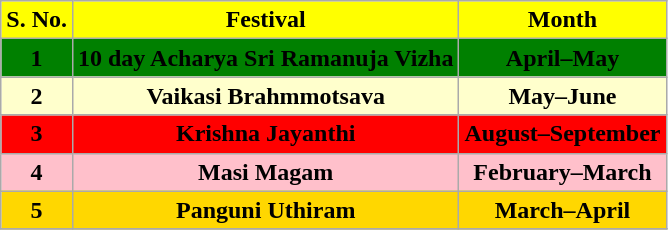<table class="wikitable">
<tr>
<th style="background: yellow">S. No.</th>
<th style="background: yellow">Festival</th>
<th style="background: yellow">Month</th>
</tr>
<tr>
<th style="background: green">1</th>
<th style="background: green">10 day Acharya Sri Ramanuja Vizha</th>
<th style="background: green">April–May</th>
</tr>
<tr>
<th style="background: #ffc">2</th>
<th style="background: #ffc">Vaikasi Brahmmotsava</th>
<th style="background: #ffc">May–June</th>
</tr>
<tr>
<th style="background: red">3</th>
<th style="background: red">Krishna Jayanthi</th>
<th style="background: red">August–September</th>
</tr>
<tr>
<th style="background: pink">4</th>
<th style="background: pink">Masi Magam</th>
<th style="background: pink">February–March</th>
</tr>
<tr>
<th style="background: gold">5</th>
<th style="background: gold">Panguni Uthiram</th>
<th style="background: gold">March–April</th>
</tr>
<tr>
</tr>
</table>
